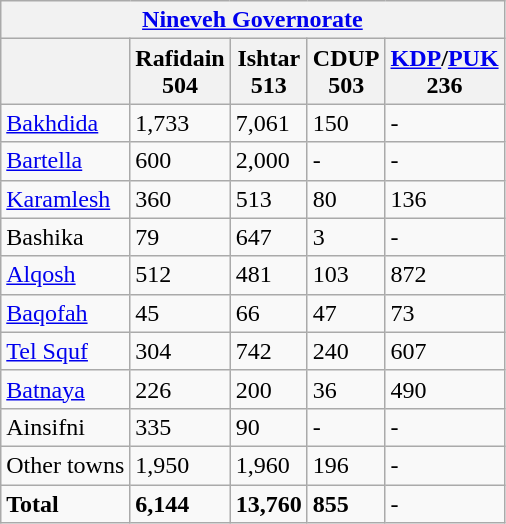<table class="wikitable">
<tr>
<th colspan="5"><a href='#'>Nineveh Governorate</a></th>
</tr>
<tr>
<th></th>
<th>Rafidain<br>504</th>
<th>Ishtar<br>513</th>
<th>CDUP<br>503</th>
<th><a href='#'>KDP</a>/<a href='#'>PUK</a><br>236</th>
</tr>
<tr>
<td><a href='#'>Bakhdida</a></td>
<td>1,733</td>
<td>7,061</td>
<td>150</td>
<td>-</td>
</tr>
<tr>
<td><a href='#'>Bartella</a></td>
<td>600</td>
<td>2,000</td>
<td>-</td>
<td>-</td>
</tr>
<tr>
<td><a href='#'>Karamlesh</a></td>
<td>360</td>
<td>513</td>
<td>80</td>
<td>136</td>
</tr>
<tr>
<td>Bashika</td>
<td>79</td>
<td>647</td>
<td>3</td>
<td>-</td>
</tr>
<tr>
<td><a href='#'>Alqosh</a></td>
<td>512</td>
<td>481</td>
<td>103</td>
<td>872</td>
</tr>
<tr>
<td><a href='#'>Baqofah</a></td>
<td>45</td>
<td>66</td>
<td>47</td>
<td>73</td>
</tr>
<tr>
<td><a href='#'>Tel Squf</a></td>
<td>304</td>
<td>742</td>
<td>240</td>
<td>607</td>
</tr>
<tr>
<td><a href='#'>Batnaya</a></td>
<td>226</td>
<td>200</td>
<td>36</td>
<td>490</td>
</tr>
<tr>
<td>Ainsifni</td>
<td>335</td>
<td>90</td>
<td>-</td>
<td>-</td>
</tr>
<tr>
<td>Other towns</td>
<td>1,950</td>
<td>1,960</td>
<td>196</td>
<td>-</td>
</tr>
<tr>
<td><strong>Total</strong></td>
<td><strong>6,144</strong></td>
<td><strong>13,760</strong></td>
<td><strong>855</strong></td>
<td>-</td>
</tr>
</table>
